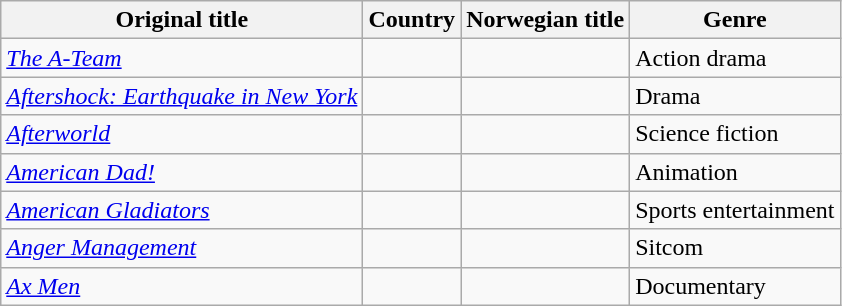<table class="wikitable">
<tr>
<th>Original title</th>
<th>Country</th>
<th>Norwegian title</th>
<th>Genre</th>
</tr>
<tr>
<td><em><a href='#'>The A-Team</a></em></td>
<td></td>
<td></td>
<td>Action drama</td>
</tr>
<tr>
<td><em><a href='#'>Aftershock: Earthquake in New York</a></em></td>
<td></td>
<td></td>
<td>Drama</td>
</tr>
<tr>
<td><em><a href='#'>Afterworld</a></em></td>
<td></td>
<td></td>
<td>Science fiction</td>
</tr>
<tr>
<td><em><a href='#'>American Dad!</a></em></td>
<td></td>
<td></td>
<td>Animation</td>
</tr>
<tr>
<td><em><a href='#'>American Gladiators</a></em></td>
<td></td>
<td></td>
<td>Sports entertainment</td>
</tr>
<tr>
<td><em><a href='#'>Anger Management</a></em></td>
<td></td>
<td></td>
<td>Sitcom</td>
</tr>
<tr>
<td><em><a href='#'>Ax Men</a></em></td>
<td></td>
<td></td>
<td>Documentary</td>
</tr>
</table>
